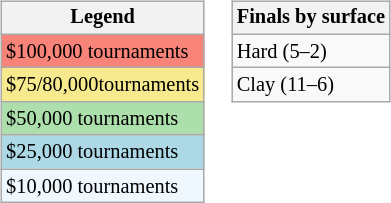<table>
<tr valign=top>
<td><br><table class="wikitable" style="font-size:85%">
<tr>
<th>Legend</th>
</tr>
<tr style="background:#f88379;">
<td>$100,000 tournaments</td>
</tr>
<tr style="background:#f7e98e;">
<td>$75/80,000tournaments</td>
</tr>
<tr style="background:#addfad;">
<td>$50,000 tournaments</td>
</tr>
<tr style="background:lightblue;">
<td>$25,000 tournaments</td>
</tr>
<tr style="background:#f0f8ff;">
<td>$10,000 tournaments</td>
</tr>
</table>
</td>
<td><br><table class="wikitable" style="font-size:85%">
<tr>
<th>Finals by surface</th>
</tr>
<tr>
<td>Hard (5–2)</td>
</tr>
<tr>
<td>Clay (11–6)</td>
</tr>
</table>
</td>
</tr>
</table>
